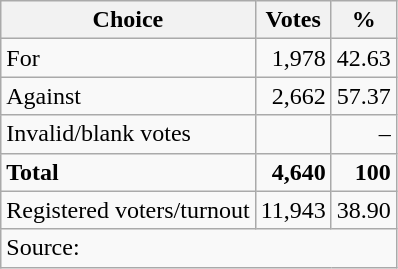<table class=wikitable style="text-align:right">
<tr>
<th>Choice</th>
<th>Votes</th>
<th>%</th>
</tr>
<tr>
<td align=left>For</td>
<td>1,978</td>
<td>42.63</td>
</tr>
<tr>
<td align=left>Against</td>
<td>2,662</td>
<td>57.37</td>
</tr>
<tr>
<td align=left>Invalid/blank votes</td>
<td></td>
<td>–</td>
</tr>
<tr>
<td align=left><strong>Total</strong></td>
<td><strong>4,640</strong></td>
<td><strong>100</strong></td>
</tr>
<tr>
<td align=left>Registered voters/turnout</td>
<td>11,943</td>
<td>38.90</td>
</tr>
<tr>
<td align=left colspan=3>Source: </td>
</tr>
</table>
